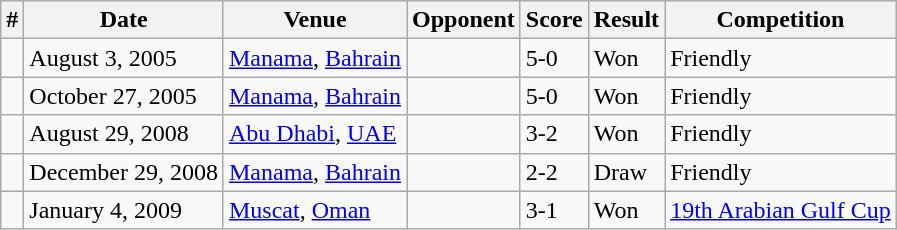<table class="wikitable">
<tr>
<th>#</th>
<th>Date</th>
<th>Venue</th>
<th>Opponent</th>
<th>Score</th>
<th>Result</th>
<th>Competition</th>
</tr>
<tr>
<td></td>
<td>August 3, 2005</td>
<td><a href='#'>Manama</a>, <a href='#'>Bahrain</a></td>
<td></td>
<td>5-0</td>
<td>Won</td>
<td>Friendly</td>
</tr>
<tr>
<td></td>
<td>October 27, 2005</td>
<td><a href='#'>Manama</a>, <a href='#'>Bahrain</a></td>
<td></td>
<td>5-0</td>
<td>Won</td>
<td>Friendly</td>
</tr>
<tr>
<td></td>
<td>August 29, 2008</td>
<td><a href='#'>Abu Dhabi</a>, <a href='#'>UAE</a></td>
<td></td>
<td>3-2</td>
<td>Won</td>
<td>Friendly</td>
</tr>
<tr>
<td></td>
<td>December 29, 2008</td>
<td><a href='#'>Manama</a>, <a href='#'>Bahrain</a></td>
<td></td>
<td>2-2</td>
<td>Draw</td>
<td>Friendly</td>
</tr>
<tr>
<td></td>
<td>January 4, 2009</td>
<td><a href='#'>Muscat</a>, <a href='#'>Oman</a></td>
<td></td>
<td>3-1</td>
<td>Won</td>
<td><a href='#'>19th Arabian Gulf Cup</a></td>
</tr>
</table>
